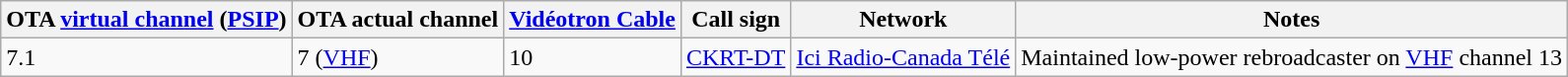<table class="wikitable sortable">
<tr>
<th>OTA <a href='#'>virtual channel</a> (<a href='#'>PSIP</a>)</th>
<th>OTA actual channel</th>
<th><a href='#'>Vidéotron Cable</a></th>
<th>Call sign</th>
<th>Network</th>
<th>Notes</th>
</tr>
<tr>
<td>7.1</td>
<td>7 (<a href='#'>VHF</a>)</td>
<td>10</td>
<td><a href='#'>CKRT-DT</a></td>
<td><a href='#'>Ici Radio-Canada Télé</a></td>
<td>Maintained low-power rebroadcaster on <a href='#'>VHF</a> channel 13</td>
</tr>
</table>
